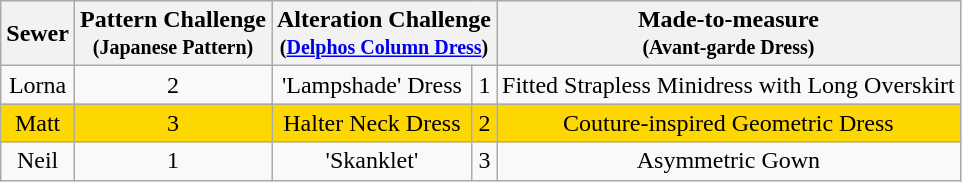<table class="wikitable" style="text-align:center;">
<tr>
<th>Sewer</th>
<th>Pattern Challenge<br><small>(Japanese Pattern)</small></th>
<th Colspan=2>Alteration Challenge<br><small>(<a href='#'>Delphos Column Dress</a>)</small></th>
<th>Made-to-measure<br><small>(Avant-garde Dress)</small></th>
</tr>
<tr>
<td>Lorna</td>
<td>2</td>
<td>'Lampshade' Dress</td>
<td>1</td>
<td>Fitted Strapless Minidress with Long Overskirt</td>
</tr>
<tr style="background:Gold">
<td>Matt</td>
<td>3</td>
<td>Halter Neck Dress</td>
<td>2</td>
<td>Couture-inspired Geometric Dress</td>
</tr>
<tr>
<td>Neil</td>
<td>1</td>
<td>'Skanklet'</td>
<td>3</td>
<td>Asymmetric Gown</td>
</tr>
</table>
